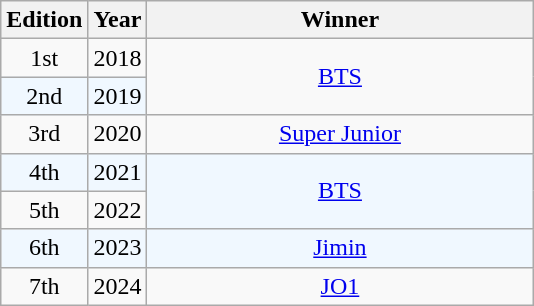<table class="wikitable" style="text-align:center">
<tr>
<th>Edition</th>
<th>Year</th>
<th width="250">Winner</th>
</tr>
<tr>
<td>1st</td>
<td>2018</td>
<td rowspan="2"><a href='#'>BTS</a></td>
</tr>
<tr style="background:#f0f8ff;">
<td>2nd</td>
<td>2019</td>
</tr>
<tr>
<td>3rd</td>
<td>2020</td>
<td><a href='#'>Super Junior</a></td>
</tr>
<tr style="background:#f0f8ff;">
<td>4th</td>
<td>2021</td>
<td rowspan="2"><a href='#'>BTS</a></td>
</tr>
<tr>
<td>5th</td>
<td>2022</td>
</tr>
<tr style="background:#f0f8ff;">
<td>6th</td>
<td>2023</td>
<td><a href='#'>Jimin</a></td>
</tr>
<tr>
<td>7th</td>
<td>2024</td>
<td><a href='#'>JO1</a></td>
</tr>
</table>
